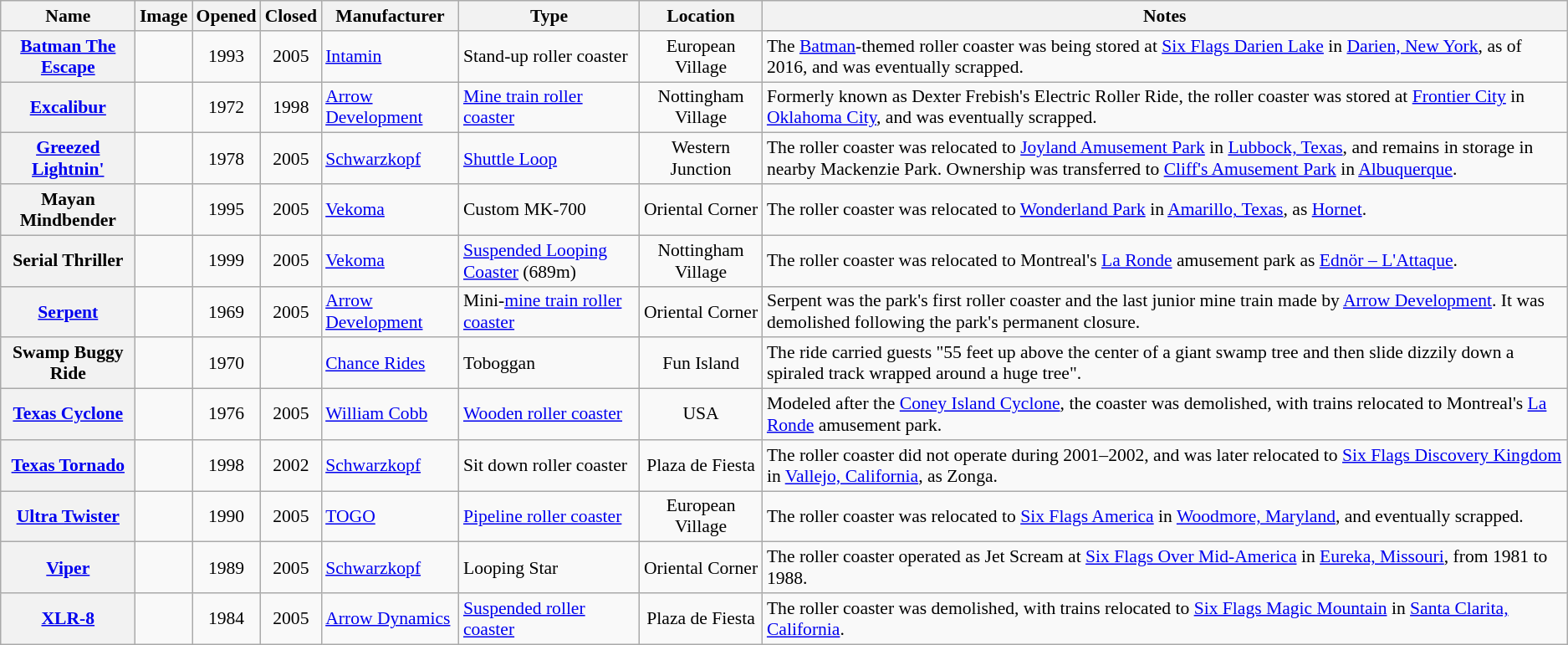<table class="wikitable sortable plainrowheaders" style="font-size:90%;">
<tr>
<th scope="col">Name</th>
<th scope="col">Image</th>
<th scope="col">Opened</th>
<th scope="col">Closed</th>
<th scope="col">Manufacturer</th>
<th scope="col">Type</th>
<th scope="col">Location</th>
<th scope="col" class="unsortable">Notes</th>
</tr>
<tr>
<th scope="row"><a href='#'>Batman The Escape</a></th>
<td></td>
<td style="text-align:center;">1993</td>
<td style="text-align:center;">2005</td>
<td><a href='#'>Intamin</a></td>
<td>Stand-up roller coaster</td>
<td style="text-align:center;">European Village</td>
<td>The <a href='#'>Batman</a>-themed roller coaster was being stored at <a href='#'>Six Flags Darien Lake</a> in <a href='#'>Darien, New York</a>, as of 2016, and was eventually scrapped.</td>
</tr>
<tr>
<th scope="row"><a href='#'>Excalibur</a></th>
<td></td>
<td style="text-align:center;">1972</td>
<td style="text-align:center;">1998</td>
<td><a href='#'>Arrow Development</a></td>
<td><a href='#'>Mine train roller coaster</a></td>
<td style="text-align:center;">Nottingham Village</td>
<td>Formerly known as Dexter Frebish's Electric Roller Ride, the roller coaster was stored at <a href='#'>Frontier City</a> in <a href='#'>Oklahoma City</a>, and was eventually scrapped.</td>
</tr>
<tr>
<th scope="row"><a href='#'>Greezed Lightnin'</a></th>
<td></td>
<td style="text-align:center;">1978</td>
<td style="text-align:center;">2005</td>
<td><a href='#'>Schwarzkopf</a></td>
<td><a href='#'>Shuttle Loop</a></td>
<td style="text-align:center;">Western Junction</td>
<td>The roller coaster was relocated to <a href='#'>Joyland Amusement Park</a> in <a href='#'>Lubbock, Texas</a>, and remains in storage in nearby Mackenzie Park. Ownership was transferred to <a href='#'>Cliff's Amusement Park</a> in <a href='#'>Albuquerque</a>.</td>
</tr>
<tr>
<th scope="row">Mayan Mindbender</th>
<td></td>
<td style="text-align:center;">1995</td>
<td style="text-align:center;">2005</td>
<td><a href='#'>Vekoma</a></td>
<td>Custom MK-700</td>
<td style="text-align:center;">Oriental Corner</td>
<td>The roller coaster was relocated to <a href='#'>Wonderland Park</a> in <a href='#'>Amarillo, Texas</a>, as <a href='#'>Hornet</a>.</td>
</tr>
<tr>
<th scope="row">Serial Thriller</th>
<td></td>
<td style="text-align:center;">1999</td>
<td style="text-align:center;">2005</td>
<td><a href='#'>Vekoma</a></td>
<td><a href='#'>Suspended Looping Coaster</a> (689m)</td>
<td style="text-align:center;">Nottingham Village</td>
<td>The roller coaster was relocated to Montreal's <a href='#'>La Ronde</a> amusement park as <a href='#'>Ednör – L'Attaque</a>.</td>
</tr>
<tr>
<th scope="row"><a href='#'>Serpent</a></th>
<td></td>
<td style="text-align:center;">1969</td>
<td style="text-align:center;">2005</td>
<td><a href='#'>Arrow Development</a></td>
<td>Mini-<a href='#'>mine train roller coaster</a></td>
<td style="text-align:center;">Oriental Corner</td>
<td>Serpent was the park's first roller coaster and the last junior mine train made by <a href='#'>Arrow Development</a>. It was demolished following the park's permanent closure.</td>
</tr>
<tr>
<th scope="row">Swamp Buggy Ride</th>
<td></td>
<td style="text-align:center;">1970</td>
<td style="text-align:center;"></td>
<td><a href='#'>Chance Rides</a></td>
<td>Toboggan</td>
<td style="text-align:center;">Fun Island</td>
<td>The ride carried guests "55 feet up above the center of a giant swamp tree and then slide dizzily down a spiraled track wrapped around a huge tree".</td>
</tr>
<tr>
<th scope="row"><a href='#'>Texas Cyclone</a></th>
<td></td>
<td style="text-align:center;">1976</td>
<td style="text-align:center;">2005</td>
<td><a href='#'>William Cobb</a></td>
<td><a href='#'>Wooden roller coaster</a></td>
<td style="text-align:center;">USA</td>
<td>Modeled after the <a href='#'>Coney Island Cyclone</a>, the coaster was demolished, with trains relocated to Montreal's <a href='#'>La Ronde</a> amusement park.</td>
</tr>
<tr>
<th scope="row"><a href='#'>Texas Tornado</a></th>
<td></td>
<td style="text-align:center;">1998</td>
<td style="text-align:center;">2002</td>
<td><a href='#'>Schwarzkopf</a></td>
<td>Sit down roller coaster</td>
<td style="text-align:center;">Plaza de Fiesta</td>
<td>The roller coaster did not operate during 2001–2002, and was later relocated to <a href='#'>Six Flags Discovery Kingdom</a> in <a href='#'>Vallejo, California</a>, as Zonga.</td>
</tr>
<tr>
<th scope="row"><a href='#'>Ultra Twister</a></th>
<td></td>
<td style="text-align:center;">1990</td>
<td style="text-align:center;">2005</td>
<td><a href='#'>TOGO</a></td>
<td><a href='#'>Pipeline roller coaster</a></td>
<td style="text-align:center;">European Village</td>
<td>The roller coaster was relocated to <a href='#'>Six Flags America</a> in <a href='#'>Woodmore, Maryland</a>, and eventually scrapped.</td>
</tr>
<tr>
<th scope="row"><a href='#'>Viper</a></th>
<td></td>
<td style="text-align:center;">1989</td>
<td style="text-align:center;">2005</td>
<td><a href='#'>Schwarzkopf</a></td>
<td>Looping Star</td>
<td style="text-align:center;">Oriental Corner</td>
<td>The roller coaster operated as Jet Scream at <a href='#'>Six Flags Over Mid-America</a> in <a href='#'>Eureka, Missouri</a>, from 1981 to 1988.</td>
</tr>
<tr>
<th scope="row"><a href='#'>XLR-8</a></th>
<td></td>
<td style="text-align:center;">1984</td>
<td style="text-align:center;">2005</td>
<td><a href='#'>Arrow Dynamics</a></td>
<td><a href='#'>Suspended roller coaster</a></td>
<td style="text-align:center;">Plaza de Fiesta</td>
<td>The roller coaster was demolished, with trains relocated to <a href='#'>Six Flags Magic Mountain</a> in <a href='#'>Santa Clarita, California</a>.</td>
</tr>
</table>
